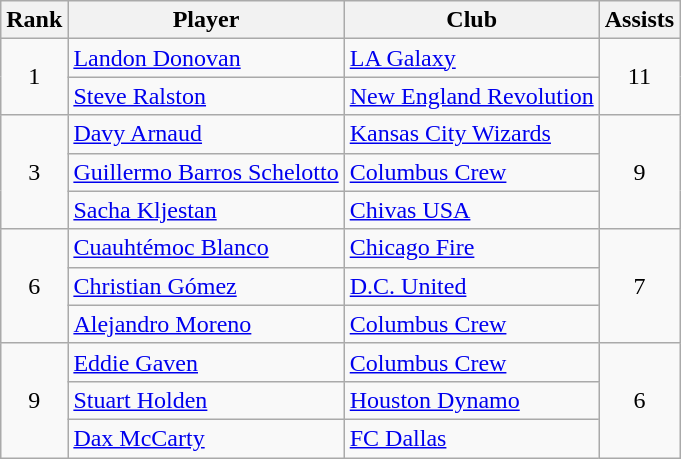<table class="wikitable" style="text-align:center">
<tr>
<th>Rank</th>
<th>Player</th>
<th>Club</th>
<th>Assists</th>
</tr>
<tr>
<td rowspan="2">1</td>
<td align="left"> <a href='#'>Landon Donovan</a></td>
<td align="left"><a href='#'>LA Galaxy</a></td>
<td rowspan="2">11</td>
</tr>
<tr>
<td align="left"> <a href='#'>Steve Ralston</a></td>
<td align="left"><a href='#'>New England Revolution</a></td>
</tr>
<tr>
<td rowspan="3">3</td>
<td align="left"> <a href='#'>Davy Arnaud</a></td>
<td align="left"><a href='#'>Kansas City Wizards</a></td>
<td rowspan="3">9</td>
</tr>
<tr>
<td align="left"> <a href='#'>Guillermo Barros Schelotto</a></td>
<td align="left"><a href='#'>Columbus Crew</a></td>
</tr>
<tr>
<td align="left"> <a href='#'>Sacha Kljestan</a></td>
<td align="left"><a href='#'>Chivas USA</a></td>
</tr>
<tr>
<td rowspan="3">6</td>
<td align="left"> <a href='#'>Cuauhtémoc Blanco</a></td>
<td align="left"><a href='#'>Chicago Fire</a></td>
<td rowspan="3">7</td>
</tr>
<tr>
<td align="left"> <a href='#'>Christian Gómez</a></td>
<td align="left"><a href='#'>D.C. United</a></td>
</tr>
<tr>
<td align="left"> <a href='#'>Alejandro Moreno</a></td>
<td align="left"><a href='#'>Columbus Crew</a></td>
</tr>
<tr>
<td rowspan="3">9</td>
<td align="left"> <a href='#'>Eddie Gaven</a></td>
<td align="left"><a href='#'>Columbus Crew</a></td>
<td rowspan="3">6</td>
</tr>
<tr>
<td align="left"> <a href='#'>Stuart Holden</a></td>
<td align="left"><a href='#'>Houston Dynamo</a></td>
</tr>
<tr>
<td align="left"> <a href='#'>Dax McCarty</a></td>
<td align="left"><a href='#'>FC Dallas</a></td>
</tr>
</table>
